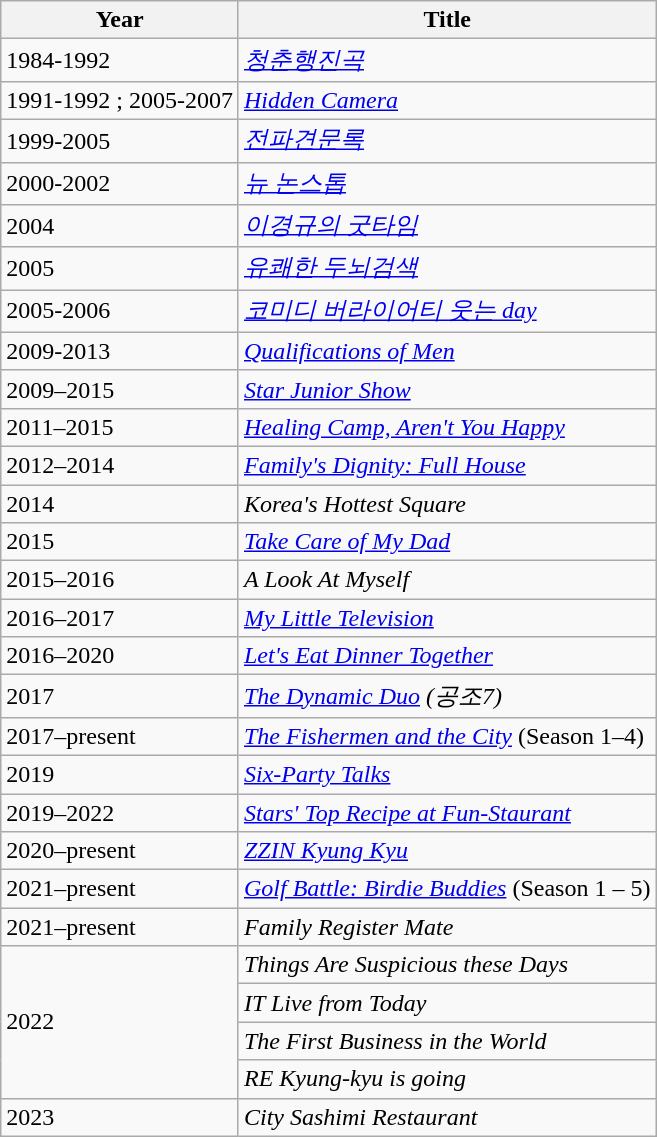<table class="wikitable sortable plainrowheaders">
<tr>
<th>Year</th>
<th>Title</th>
</tr>
<tr>
<td>1984-1992</td>
<td><em><a href='#'>청춘행진곡</a></em></td>
</tr>
<tr>
<td>1991-1992 ; 2005-2007</td>
<td><em><a href='#'>Hidden Camera</a></em></td>
</tr>
<tr>
<td>1999-2005</td>
<td><em><a href='#'>전파견문록</a></em></td>
</tr>
<tr>
<td>2000-2002</td>
<td><em><a href='#'>뉴 논스톱</a></em></td>
</tr>
<tr>
<td>2004</td>
<td><em><a href='#'>이경규의 굿타임</a></em></td>
</tr>
<tr>
<td>2005</td>
<td><em><a href='#'>유쾌한 두뇌검색</a></em></td>
</tr>
<tr>
<td>2005-2006</td>
<td><em><a href='#'>코미디 버라이어티 웃는 day</a></em></td>
</tr>
<tr>
<td>2009-2013</td>
<td><em><a href='#'>Qualifications of Men</a></em></td>
</tr>
<tr>
<td>2009–2015</td>
<td><em><a href='#'>Star Junior Show</a></em></td>
</tr>
<tr>
<td>2011–2015</td>
<td><em><a href='#'>Healing Camp, Aren't You Happy</a></em></td>
</tr>
<tr>
<td>2012–2014</td>
<td><em><a href='#'>Family's Dignity: Full House</a></em></td>
</tr>
<tr>
<td>2014</td>
<td><em>Korea's Hottest Square</em></td>
</tr>
<tr>
<td>2015</td>
<td><em><a href='#'>Take Care of My Dad</a></em></td>
</tr>
<tr>
<td>2015–2016</td>
<td><em>A Look At Myself</em></td>
</tr>
<tr>
<td>2016–2017</td>
<td><em><a href='#'>My Little Television</a></em></td>
</tr>
<tr>
<td>2016–2020</td>
<td><em><a href='#'>Let's Eat Dinner Together</a></em></td>
</tr>
<tr>
<td>2017</td>
<td><em><a href='#'>The Dynamic Duo</a> (공조7)</em></td>
</tr>
<tr>
<td>2017–present</td>
<td><em><a href='#'>The Fishermen and the City</a></em> (Season 1–4)</td>
</tr>
<tr>
<td>2019</td>
<td><em><a href='#'>Six-Party Talks</a></em></td>
</tr>
<tr>
<td>2019–2022</td>
<td><em><a href='#'>Stars' Top Recipe at Fun-Staurant</a></em></td>
</tr>
<tr>
<td>2020–present</td>
<td><em><a href='#'>ZZIN Kyung Kyu</a></em></td>
</tr>
<tr>
<td>2021–present</td>
<td><em><a href='#'>Golf Battle: Birdie Buddies</a></em> (Season 1 – 5)</td>
</tr>
<tr>
<td>2021–present</td>
<td><em>Family Register Mate</em></td>
</tr>
<tr>
<td rowspan=4>2022</td>
<td><em>Things Are Suspicious these Days</em></td>
</tr>
<tr>
<td><em>IT Live from Today</em></td>
</tr>
<tr>
<td><em>The First Business in the World</em></td>
</tr>
<tr>
<td><em>RE Kyung-kyu is going</em></td>
</tr>
<tr>
<td>2023</td>
<td><em>City Sashimi Restaurant</em></td>
</tr>
</table>
